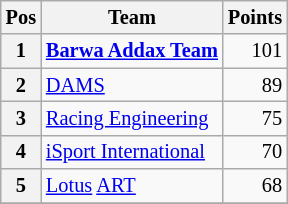<table class="wikitable" style="font-size: 85%;">
<tr>
<th>Pos</th>
<th>Team</th>
<th>Points</th>
</tr>
<tr>
<th>1</th>
<td> <strong><a href='#'>Barwa Addax Team</a></strong></td>
<td align=right>101</td>
</tr>
<tr>
<th>2</th>
<td> <a href='#'>DAMS</a></td>
<td align=right>89</td>
</tr>
<tr>
<th>3</th>
<td> <a href='#'>Racing Engineering</a></td>
<td align=right>75</td>
</tr>
<tr>
<th>4</th>
<td> <a href='#'>iSport International</a></td>
<td align=right>70</td>
</tr>
<tr>
<th>5</th>
<td> <a href='#'>Lotus</a> <a href='#'>ART</a></td>
<td align=right>68</td>
</tr>
<tr>
</tr>
</table>
